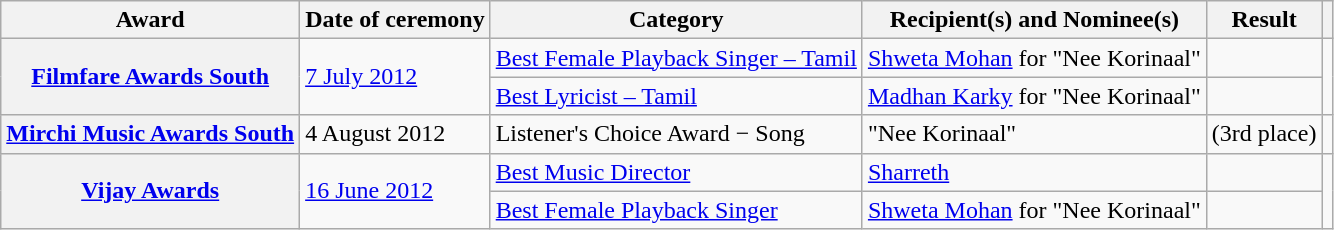<table class="wikitable plainrowheaders sortable">
<tr>
<th scope="col">Award</th>
<th scope="col">Date of ceremony</th>
<th scope="col">Category</th>
<th scope="col">Recipient(s) and Nominee(s)</th>
<th scope="col">Result</th>
<th scope="col" class="unsortable"></th>
</tr>
<tr>
<th rowspan="2" scope="row"><a href='#'>Filmfare Awards South</a></th>
<td rowspan="2"><a href='#'>7 July 2012</a></td>
<td><a href='#'>Best Female Playback Singer – Tamil</a></td>
<td><a href='#'>Shweta Mohan</a> for "Nee Korinaal"</td>
<td></td>
<td rowspan="2" style="text-align:center;"><br></td>
</tr>
<tr>
<td><a href='#'>Best Lyricist – Tamil</a></td>
<td><a href='#'>Madhan Karky</a> for "Nee Korinaal"</td>
<td></td>
</tr>
<tr>
<th scope="row"><a href='#'>Mirchi Music Awards South</a></th>
<td>4 August 2012</td>
<td>Listener's Choice Award − Song</td>
<td>"Nee Korinaal"</td>
<td> (3rd place)</td>
<td style="text-align:center;"></td>
</tr>
<tr>
<th rowspan="2" scope="row"><a href='#'>Vijay Awards</a></th>
<td rowspan="2"><a href='#'>16 June 2012</a></td>
<td><a href='#'>Best Music Director</a></td>
<td><a href='#'>Sharreth</a></td>
<td></td>
<td rowspan="2" style="text-align:center;"><br></td>
</tr>
<tr>
<td><a href='#'>Best Female Playback Singer</a></td>
<td><a href='#'>Shweta Mohan</a> for "Nee Korinaal"</td>
<td></td>
</tr>
</table>
